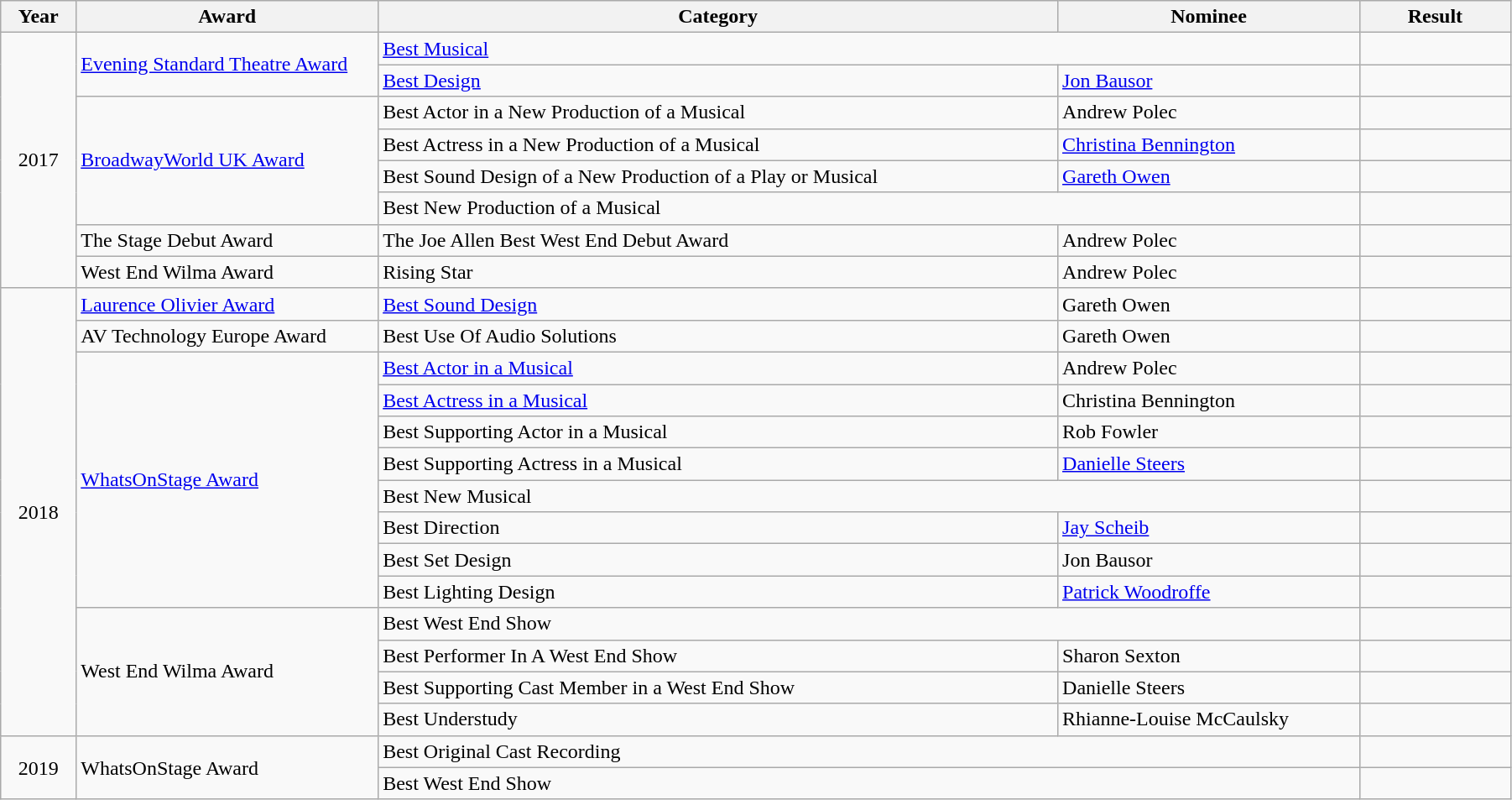<table class="wikitable" style="width:95%;">
<tr>
<th style="width:5%;">Year</th>
<th style="width:20%;">Award</th>
<th style="width:45%;">Category</th>
<th style="width:20%;">Nominee</th>
<th style="width:10%;">Result</th>
</tr>
<tr>
<td rowspan="8" style="text-align: center;">2017</td>
<td rowspan="2"><a href='#'>Evening Standard Theatre Award</a></td>
<td colspan="2"><a href='#'>Best Musical</a></td>
<td></td>
</tr>
<tr>
<td><a href='#'>Best Design</a></td>
<td><a href='#'>Jon Bausor</a></td>
<td></td>
</tr>
<tr>
<td rowspan="4"><a href='#'>BroadwayWorld UK Award</a></td>
<td>Best Actor in a New Production of a Musical</td>
<td>Andrew Polec</td>
<td></td>
</tr>
<tr>
<td>Best Actress in a New Production of a Musical</td>
<td><a href='#'>Christina Bennington</a></td>
<td></td>
</tr>
<tr>
<td>Best Sound Design of a New Production of a Play or Musical</td>
<td><a href='#'>Gareth Owen</a></td>
<td></td>
</tr>
<tr>
<td colspan="2">Best New Production of a Musical</td>
<td></td>
</tr>
<tr>
<td>The Stage Debut Award</td>
<td>The Joe Allen Best West End Debut Award</td>
<td>Andrew Polec</td>
<td></td>
</tr>
<tr>
<td>West End Wilma Award</td>
<td>Rising Star</td>
<td>Andrew Polec</td>
<td></td>
</tr>
<tr>
<td rowspan="14" style="text-align: center;">2018</td>
<td><a href='#'>Laurence Olivier Award</a></td>
<td><a href='#'>Best Sound Design</a></td>
<td>Gareth Owen</td>
<td></td>
</tr>
<tr>
<td>AV Technology Europe Award</td>
<td>Best Use Of Audio Solutions</td>
<td>Gareth Owen</td>
<td></td>
</tr>
<tr>
<td rowspan="8"><a href='#'>WhatsOnStage Award</a></td>
<td><a href='#'>Best Actor in a Musical</a></td>
<td>Andrew Polec</td>
<td></td>
</tr>
<tr>
<td><a href='#'>Best Actress in a Musical</a></td>
<td>Christina Bennington</td>
<td></td>
</tr>
<tr>
<td>Best Supporting Actor in a Musical</td>
<td>Rob Fowler</td>
<td></td>
</tr>
<tr>
<td>Best Supporting Actress in a Musical</td>
<td><a href='#'>Danielle Steers</a></td>
<td></td>
</tr>
<tr>
<td colspan="2">Best New Musical</td>
<td></td>
</tr>
<tr>
<td>Best Direction</td>
<td><a href='#'>Jay Scheib</a></td>
<td></td>
</tr>
<tr>
<td>Best Set Design</td>
<td>Jon Bausor</td>
<td></td>
</tr>
<tr>
<td>Best Lighting Design</td>
<td><a href='#'>Patrick Woodroffe</a></td>
<td></td>
</tr>
<tr>
<td rowspan="4">West End Wilma Award</td>
<td colspan="2">Best West End Show</td>
<td></td>
</tr>
<tr>
<td>Best Performer In A West End Show</td>
<td>Sharon Sexton</td>
<td></td>
</tr>
<tr>
<td>Best Supporting Cast Member in a West End Show</td>
<td>Danielle Steers</td>
<td></td>
</tr>
<tr>
<td>Best Understudy</td>
<td>Rhianne-Louise McCaulsky</td>
<td></td>
</tr>
<tr>
<td rowspan="2" style="text-align:center;">2019</td>
<td rowspan="2">WhatsOnStage Award</td>
<td colspan="2">Best Original Cast Recording</td>
<td></td>
</tr>
<tr>
<td colspan="2">Best West End Show</td>
<td></td>
</tr>
</table>
